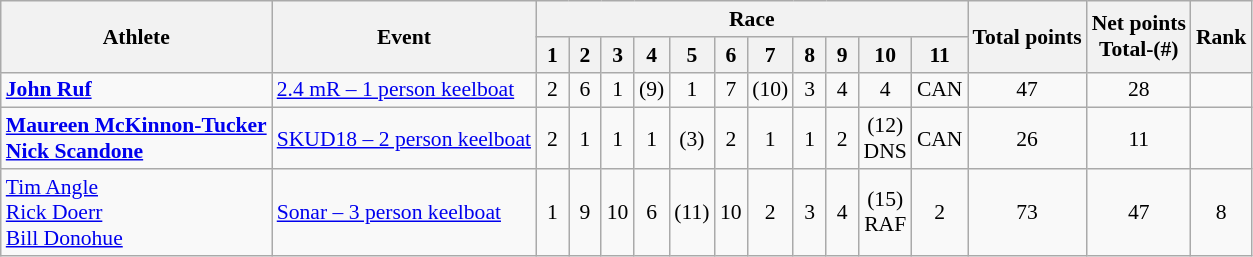<table class=wikitable style="font-size:90%">
<tr>
<th rowspan="2">Athlete</th>
<th rowspan="2">Event</th>
<th colspan="11">Race</th>
<th rowspan="2">Total points</th>
<th rowspan="2">Net points<br>Total-(#)</th>
<th rowspan="2">Rank</th>
</tr>
<tr>
<th width="15">1</th>
<th width="15">2</th>
<th width="15">3</th>
<th width="15">4</th>
<th width="15">5</th>
<th width="15">6</th>
<th width="15">7</th>
<th width="15">8</th>
<th width="15">9</th>
<th width="15">10</th>
<th width="15">11</th>
</tr>
<tr>
<td><strong><a href='#'>John Ruf</a></strong></td>
<td><a href='#'>2.4 mR – 1 person keelboat</a></td>
<td align="center">2</td>
<td align="center">6</td>
<td align="center">1</td>
<td align="center">(9)</td>
<td align="center">1</td>
<td align="center">7</td>
<td align="center">(10)</td>
<td align="center">3</td>
<td align="center">4</td>
<td align="center">4</td>
<td align="center">CAN</td>
<td align="center">47</td>
<td align="center">28</td>
<td align="center"></td>
</tr>
<tr>
<td><strong><a href='#'>Maureen McKinnon-Tucker</a><br><a href='#'>Nick Scandone</a></strong></td>
<td><a href='#'>SKUD18 – 2 person keelboat</a></td>
<td align="center">2</td>
<td align="center">1</td>
<td align="center">1</td>
<td align="center">1</td>
<td align="center">(3)</td>
<td align="center">2</td>
<td align="center">1</td>
<td align="center">1</td>
<td align="center">2</td>
<td align="center">(12)<br>DNS</td>
<td align="center">CAN</td>
<td align="center">26</td>
<td align="center">11</td>
<td align="center"></td>
</tr>
<tr>
<td><a href='#'>Tim Angle</a><br><a href='#'>Rick Doerr</a><br><a href='#'>Bill Donohue</a></td>
<td><a href='#'>Sonar – 3 person keelboat</a></td>
<td align="center">1</td>
<td align="center">9</td>
<td align="center">10</td>
<td align="center">6</td>
<td align="center">(11)</td>
<td align="center">10</td>
<td align="center">2</td>
<td align="center">3</td>
<td align="center">4</td>
<td align="center">(15)<br>RAF</td>
<td align="center">2</td>
<td align="center">73</td>
<td align="center">47</td>
<td align="center">8</td>
</tr>
</table>
